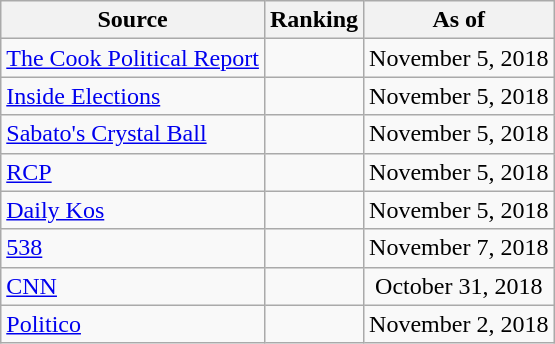<table class="wikitable" style="text-align:center">
<tr>
<th>Source</th>
<th>Ranking</th>
<th>As of</th>
</tr>
<tr>
<td align=left><a href='#'>The Cook Political Report</a></td>
<td></td>
<td>November 5, 2018</td>
</tr>
<tr>
<td align=left><a href='#'>Inside Elections</a></td>
<td></td>
<td>November 5, 2018</td>
</tr>
<tr>
<td align=left><a href='#'>Sabato's Crystal Ball</a></td>
<td></td>
<td>November 5, 2018</td>
</tr>
<tr>
<td align="left"><a href='#'>RCP</a></td>
<td></td>
<td>November 5, 2018</td>
</tr>
<tr>
<td align="left"><a href='#'>Daily Kos</a></td>
<td></td>
<td>November 5, 2018</td>
</tr>
<tr>
<td align="left"><a href='#'>538</a></td>
<td></td>
<td>November 7, 2018</td>
</tr>
<tr>
<td align="left"><a href='#'>CNN</a></td>
<td></td>
<td>October 31, 2018</td>
</tr>
<tr>
<td align="left"><a href='#'>Politico</a></td>
<td></td>
<td>November 2, 2018</td>
</tr>
</table>
